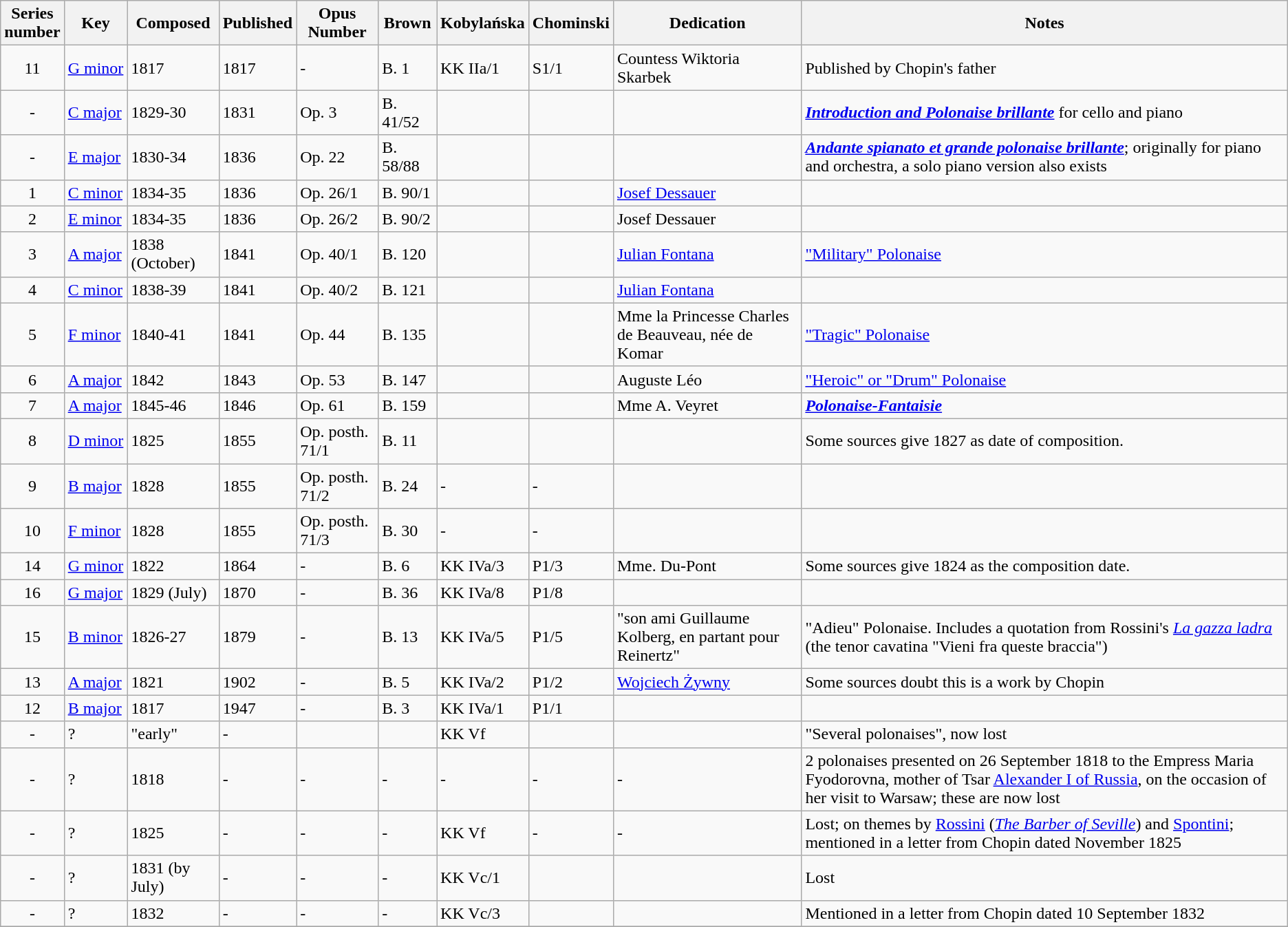<table class="wikitable sortable" style="text-align: left">
<tr>
<th data-sort-type="number">Series <br>number</th>
<th>Key</th>
<th>Composed</th>
<th>Published</th>
<th>Opus Number</th>
<th>Brown</th>
<th>Kobylańska</th>
<th>Chominski</th>
<th>Dedication</th>
<th>Notes</th>
</tr>
<tr>
<td align="center">11</td>
<td><a href='#'>G minor</a></td>
<td>1817</td>
<td>1817</td>
<td>-</td>
<td>B. 1</td>
<td>KK IIa/1</td>
<td>S1/1</td>
<td>Countess Wiktoria Skarbek</td>
<td>Published by Chopin's father</td>
</tr>
<tr>
<td align="center">-</td>
<td><a href='#'>C major</a></td>
<td>1829-30</td>
<td>1831</td>
<td>Op. 3</td>
<td>B. 41/52</td>
<td></td>
<td></td>
<td></td>
<td><strong><em><a href='#'>Introduction and Polonaise brillante</a></em></strong> for cello and piano</td>
</tr>
<tr>
<td align="center">-</td>
<td><a href='#'>E major</a></td>
<td>1830-34</td>
<td>1836</td>
<td>Op. 22</td>
<td>B. 58/88</td>
<td></td>
<td></td>
<td></td>
<td><strong><em><a href='#'>Andante spianato et grande polonaise brillante</a></em></strong>; originally for piano and orchestra, a solo piano version also exists</td>
</tr>
<tr>
<td align="center">1</td>
<td><a href='#'>C minor</a></td>
<td>1834-35</td>
<td>1836</td>
<td>Op. 26/1</td>
<td>B. 90/1</td>
<td></td>
<td></td>
<td><a href='#'>Josef Dessauer</a></td>
<td></td>
</tr>
<tr>
<td align="center">2</td>
<td><a href='#'>E minor</a></td>
<td>1834-35</td>
<td>1836</td>
<td>Op. 26/2</td>
<td>B. 90/2</td>
<td></td>
<td></td>
<td>Josef Dessauer</td>
<td></td>
</tr>
<tr>
<td align="center">3</td>
<td><a href='#'>A major</a></td>
<td>1838 (October)</td>
<td>1841</td>
<td>Op. 40/1</td>
<td>B. 120</td>
<td></td>
<td></td>
<td><a href='#'>Julian Fontana</a></td>
<td><a href='#'>"Military" Polonaise</a></td>
</tr>
<tr>
<td align="center">4</td>
<td><a href='#'>C minor</a></td>
<td>1838-39</td>
<td>1841</td>
<td>Op. 40/2</td>
<td>B. 121</td>
<td></td>
<td></td>
<td><a href='#'>Julian Fontana</a></td>
<td></td>
</tr>
<tr>
<td align="center">5</td>
<td><a href='#'>F minor</a></td>
<td>1840-41</td>
<td>1841</td>
<td>Op. 44</td>
<td>B. 135</td>
<td></td>
<td></td>
<td>Mme la Princesse Charles de Beauveau, née de Komar</td>
<td><a href='#'>"Tragic" Polonaise</a></td>
</tr>
<tr>
<td align="center">6</td>
<td><a href='#'>A major</a></td>
<td>1842</td>
<td>1843</td>
<td>Op. 53</td>
<td>B. 147</td>
<td></td>
<td></td>
<td>Auguste Léo</td>
<td><a href='#'>"Heroic" or "Drum" Polonaise</a></td>
</tr>
<tr>
<td align="center">7</td>
<td><a href='#'>A major</a></td>
<td>1845-46</td>
<td>1846</td>
<td>Op. 61</td>
<td>B. 159</td>
<td></td>
<td></td>
<td>Mme A. Veyret</td>
<td><strong><em><a href='#'>Polonaise-Fantaisie</a></em></strong></td>
</tr>
<tr>
<td align="center">8</td>
<td><a href='#'>D minor</a></td>
<td>1825</td>
<td>1855</td>
<td>Op. posth. 71/1</td>
<td>B. 11</td>
<td></td>
<td></td>
<td></td>
<td>Some sources give 1827 as date of composition.</td>
</tr>
<tr>
<td align="center">9</td>
<td><a href='#'>B major</a></td>
<td>1828</td>
<td>1855</td>
<td>Op. posth. 71/2</td>
<td>B. 24</td>
<td>-</td>
<td>-</td>
<td></td>
<td></td>
</tr>
<tr>
<td align="center">10</td>
<td><a href='#'>F minor</a></td>
<td>1828</td>
<td>1855</td>
<td>Op. posth. 71/3</td>
<td>B. 30</td>
<td>-</td>
<td>-</td>
<td></td>
<td></td>
</tr>
<tr>
<td align="center">14</td>
<td><a href='#'>G minor</a></td>
<td>1822</td>
<td>1864</td>
<td>-</td>
<td>B. 6</td>
<td>KK IVa/3</td>
<td>P1/3</td>
<td>Mme. Du-Pont</td>
<td>Some sources give 1824 as the composition date.</td>
</tr>
<tr>
<td align="center">16</td>
<td><a href='#'>G major</a></td>
<td>1829 (July)</td>
<td>1870</td>
<td>-</td>
<td>B. 36</td>
<td>KK IVa/8</td>
<td>P1/8</td>
<td></td>
<td></td>
</tr>
<tr>
<td align="center">15</td>
<td><a href='#'>B minor</a></td>
<td>1826-27</td>
<td>1879</td>
<td>-</td>
<td>B. 13</td>
<td>KK IVa/5</td>
<td>P1/5</td>
<td>"son ami Guillaume Kolberg, en partant pour Reinertz"</td>
<td>"Adieu" Polonaise. Includes a quotation from Rossini's <em><a href='#'>La gazza ladra</a></em> (the tenor cavatina "Vieni fra queste braccia")</td>
</tr>
<tr>
<td align="center">13</td>
<td><a href='#'>A major</a></td>
<td>1821</td>
<td>1902</td>
<td>-</td>
<td>B. 5</td>
<td>KK IVa/2</td>
<td>P1/2</td>
<td><a href='#'>Wojciech Żywny</a></td>
<td>Some sources doubt this is a work by Chopin</td>
</tr>
<tr>
<td align="center">12</td>
<td><a href='#'>B major</a></td>
<td>1817</td>
<td>1947</td>
<td>-</td>
<td>B. 3</td>
<td>KK IVa/1</td>
<td>P1/1</td>
<td></td>
<td></td>
</tr>
<tr>
<td align="center">-</td>
<td>?</td>
<td>"early"</td>
<td>-</td>
<td></td>
<td></td>
<td>KK Vf</td>
<td></td>
<td></td>
<td>"Several polonaises", now lost</td>
</tr>
<tr>
<td align="center">-</td>
<td>?</td>
<td>1818</td>
<td>-</td>
<td>-</td>
<td>-</td>
<td>-</td>
<td>-</td>
<td>-</td>
<td>2 polonaises presented on 26 September 1818 to the Empress Maria Fyodorovna, mother of Tsar <a href='#'>Alexander I of Russia</a>, on the occasion of her visit to Warsaw; these are now lost</td>
</tr>
<tr>
<td align="center">-</td>
<td>?</td>
<td>1825</td>
<td>-</td>
<td>-</td>
<td>-</td>
<td>KK Vf</td>
<td>-</td>
<td>-</td>
<td>Lost; on themes by <a href='#'>Rossini</a> (<em><a href='#'>The Barber of Seville</a></em>) and <a href='#'>Spontini</a>; mentioned in a letter from Chopin dated November 1825</td>
</tr>
<tr>
<td align="center">-</td>
<td>?</td>
<td>1831 (by July)</td>
<td>-</td>
<td>-</td>
<td>-</td>
<td>KK Vc/1</td>
<td></td>
<td></td>
<td>Lost</td>
</tr>
<tr>
<td align="center">-</td>
<td>?</td>
<td>1832</td>
<td>-</td>
<td>-</td>
<td>-</td>
<td>KK Vc/3</td>
<td></td>
<td></td>
<td>Mentioned in a letter from Chopin dated 10 September 1832</td>
</tr>
<tr>
</tr>
</table>
